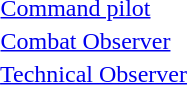<table>
<tr>
<td>  <a href='#'>Command pilot</a></td>
</tr>
<tr>
<td>  <a href='#'>Combat Observer</a></td>
</tr>
<tr>
<td>  <a href='#'>Technical Observer</a></td>
</tr>
<tr>
</tr>
</table>
